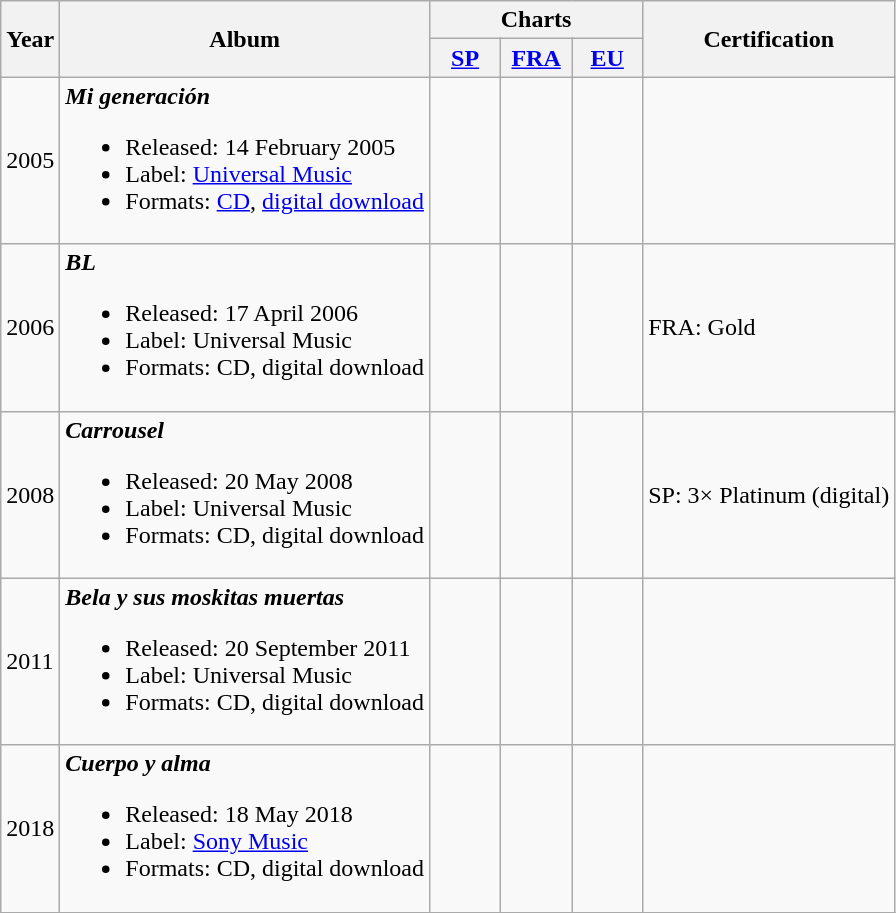<table class="wikitable" style="text-align:left;">
<tr>
<th rowspan="2">Year</th>
<th rowspan="2">Album</th>
<th colspan="3">Charts</th>
<th rowspan="2">Certification</th>
</tr>
<tr>
<th width="40"><a href='#'>SP</a></th>
<th width="40"><a href='#'>FRA</a></th>
<th width="40"><a href='#'>EU</a></th>
</tr>
<tr>
<td>2005</td>
<td><strong><em>Mi generación</em></strong><br><ul><li>Released: 14 February 2005</li><li>Label: <a href='#'>Universal Music</a></li><li>Formats: <a href='#'>CD</a>, <a href='#'>digital download</a></li></ul></td>
<td></td>
<td></td>
<td></td>
<td></td>
</tr>
<tr>
<td>2006</td>
<td><strong><em>BL</em></strong><br><ul><li>Released: 17 April 2006</li><li>Label: Universal Music</li><li>Formats: CD, digital download</li></ul></td>
<td></td>
<td></td>
<td></td>
<td>FRA: Gold</td>
</tr>
<tr>
<td>2008</td>
<td><strong><em>Carrousel</em></strong><br><ul><li>Released: 20 May 2008</li><li>Label: Universal Music</li><li>Formats: CD, digital download</li></ul></td>
<td></td>
<td></td>
<td></td>
<td>SP: 3× Platinum (digital)</td>
</tr>
<tr>
<td>2011</td>
<td><strong><em>Bela y sus moskitas muertas</em></strong><br><ul><li>Released: 20 September 2011</li><li>Label: Universal Music</li><li>Formats: CD, digital download</li></ul></td>
<td></td>
<td></td>
<td></td>
<td></td>
</tr>
<tr>
<td>2018</td>
<td><strong><em>Cuerpo y alma</em></strong><br><ul><li>Released: 18 May 2018</li><li>Label: <a href='#'>Sony Music</a></li><li>Formats: CD, digital download</li></ul></td>
<td></td>
<td></td>
<td></td>
<td></td>
</tr>
<tr>
</tr>
</table>
